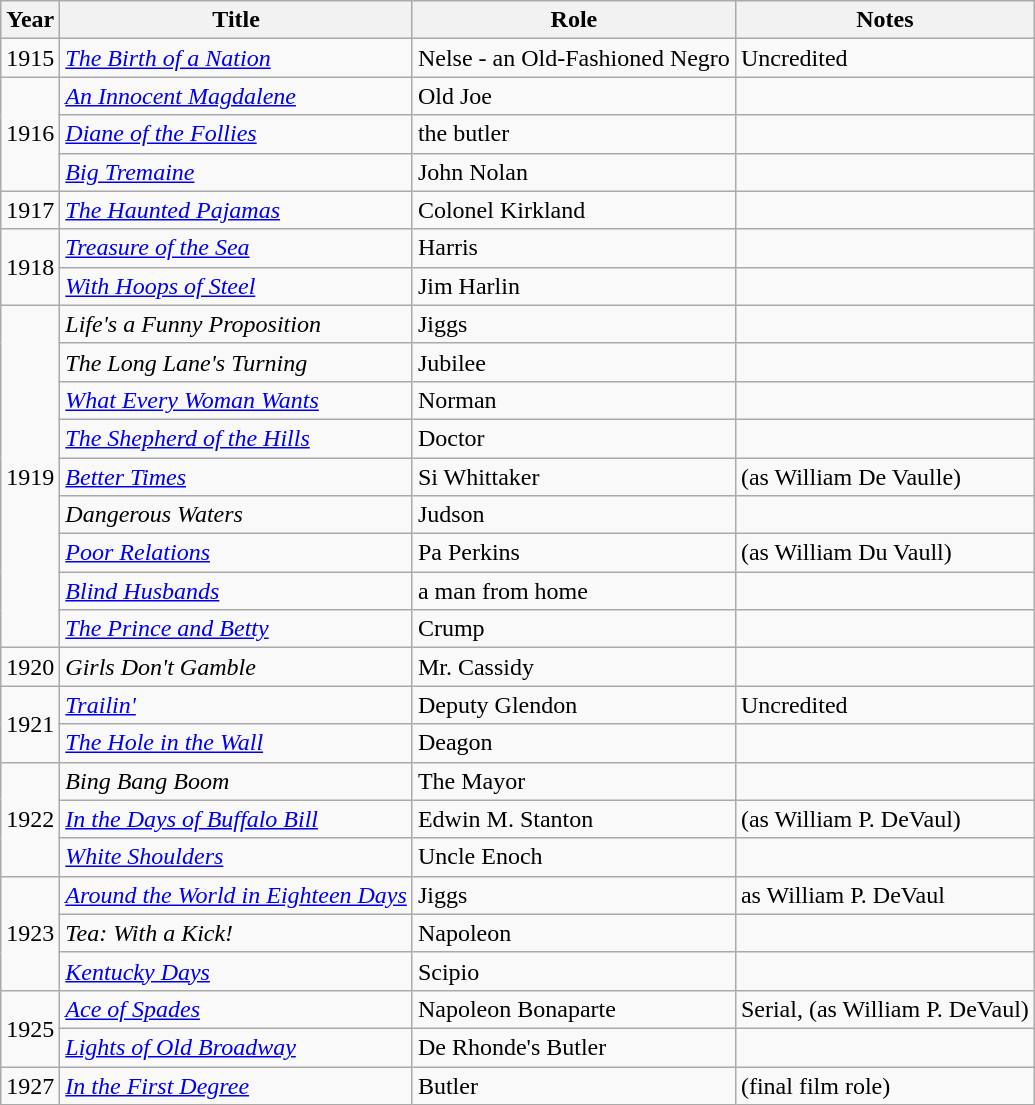<table class="wikitable sortable">
<tr>
<th>Year</th>
<th>Title</th>
<th>Role</th>
<th class="unsortable">Notes</th>
</tr>
<tr>
<td>1915</td>
<td><em><a href='#'>The Birth of a Nation</a></em></td>
<td>Nelse - an Old-Fashioned Negro</td>
<td>Uncredited</td>
</tr>
<tr>
<td rowspan=3>1916</td>
<td><em><a href='#'>An Innocent Magdalene</a></em></td>
<td>Old Joe</td>
<td></td>
</tr>
<tr>
<td><em><a href='#'>Diane of the Follies</a></em></td>
<td>the butler</td>
<td></td>
</tr>
<tr>
<td><em><a href='#'>Big Tremaine</a></em></td>
<td>John Nolan</td>
<td></td>
</tr>
<tr>
<td>1917</td>
<td><em><a href='#'>The Haunted Pajamas</a></em></td>
<td>Colonel Kirkland</td>
<td></td>
</tr>
<tr>
<td rowspan=2>1918</td>
<td><em><a href='#'>Treasure of the Sea</a></em></td>
<td>Harris</td>
<td></td>
</tr>
<tr>
<td><em><a href='#'>With Hoops of Steel</a></em></td>
<td>Jim Harlin</td>
<td></td>
</tr>
<tr>
<td rowspan=9>1919</td>
<td><em>Life's a Funny Proposition</em></td>
<td>Jiggs</td>
<td></td>
</tr>
<tr>
<td><em>The Long Lane's Turning</em></td>
<td>Jubilee</td>
<td></td>
</tr>
<tr>
<td><em><a href='#'>What Every Woman Wants</a></em></td>
<td>Norman</td>
<td></td>
</tr>
<tr>
<td><em><a href='#'>The Shepherd of the Hills</a></em></td>
<td>Doctor</td>
<td></td>
</tr>
<tr>
<td><em><a href='#'>Better Times</a></em></td>
<td>Si Whittaker</td>
<td>(as William De Vaulle)</td>
</tr>
<tr>
<td><em>Dangerous Waters</em></td>
<td>Judson</td>
<td></td>
</tr>
<tr>
<td><em><a href='#'>Poor Relations</a></em></td>
<td>Pa Perkins</td>
<td>(as William Du Vaull)</td>
</tr>
<tr>
<td><em><a href='#'>Blind Husbands</a></em></td>
<td>a man from home</td>
<td></td>
</tr>
<tr>
<td><em><a href='#'>The Prince and Betty</a></em></td>
<td>Crump</td>
<td></td>
</tr>
<tr>
<td>1920</td>
<td><em>Girls Don't Gamble</em></td>
<td>Mr. Cassidy</td>
<td></td>
</tr>
<tr>
<td rowspan=2>1921</td>
<td><em><a href='#'>Trailin'</a></em></td>
<td>Deputy Glendon</td>
<td>Uncredited</td>
</tr>
<tr>
<td><em><a href='#'>The Hole in the Wall</a></em></td>
<td>Deagon</td>
<td></td>
</tr>
<tr>
<td rowspan=3>1922</td>
<td><em>Bing Bang Boom</em></td>
<td>The Mayor</td>
<td></td>
</tr>
<tr>
<td><em><a href='#'>In the Days of Buffalo Bill</a></em></td>
<td>Edwin M. Stanton</td>
<td>(as William P. DeVaul)</td>
</tr>
<tr>
<td><em><a href='#'>White Shoulders</a></em></td>
<td>Uncle Enoch</td>
<td></td>
</tr>
<tr>
<td rowspan=3>1923</td>
<td><em><a href='#'>Around the World in Eighteen Days</a></em></td>
<td>Jiggs</td>
<td>as William P. DeVaul</td>
</tr>
<tr>
<td><em>Tea: With a Kick!</em></td>
<td>Napoleon</td>
<td></td>
</tr>
<tr>
<td><em><a href='#'>Kentucky Days</a></em></td>
<td>Scipio</td>
<td></td>
</tr>
<tr>
<td rowspan=2>1925</td>
<td><em><a href='#'>Ace of Spades</a></em></td>
<td>Napoleon Bonaparte</td>
<td>Serial, (as William P. DeVaul)</td>
</tr>
<tr>
<td><em><a href='#'>Lights of Old Broadway</a></em></td>
<td>De Rhonde's Butler</td>
<td></td>
</tr>
<tr>
<td>1927</td>
<td><em><a href='#'>In the First Degree</a></em></td>
<td>Butler</td>
<td>(final film role)</td>
</tr>
</table>
